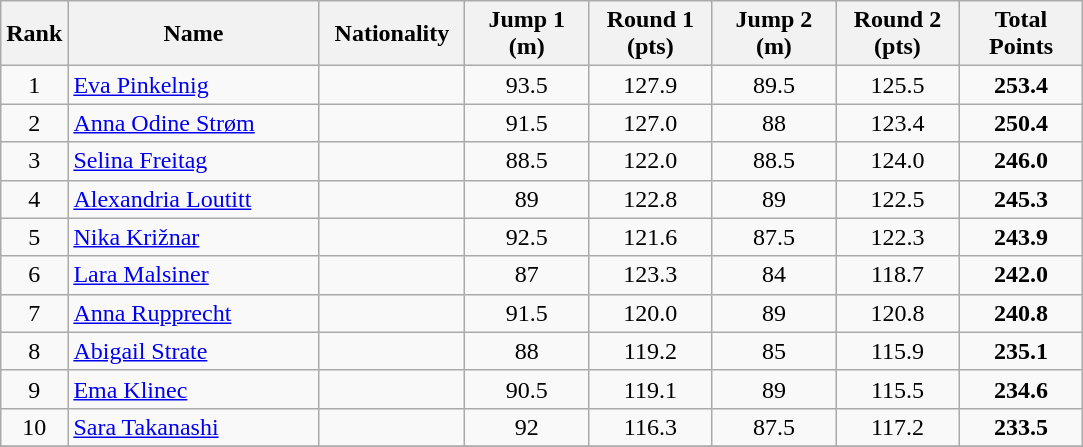<table class="wikitable sortable" style="text-align: center;">
<tr>
<th>Rank</th>
<th width=160>Name</th>
<th width=90>Nationality</th>
<th width=75>Jump 1 (m)</th>
<th width=75>Round 1 (pts)</th>
<th width=75>Jump 2 (m)</th>
<th width=75>Round 2 (pts)</th>
<th width=75>Total Points</th>
</tr>
<tr>
<td>1</td>
<td align=left><a href='#'>Eva Pinkelnig</a></td>
<td align=left></td>
<td>93.5</td>
<td>127.9</td>
<td>89.5</td>
<td>125.5</td>
<td><strong>253.4</strong></td>
</tr>
<tr>
<td>2</td>
<td align=left><a href='#'>Anna Odine Strøm</a></td>
<td align=left></td>
<td>91.5</td>
<td>127.0</td>
<td>88</td>
<td>123.4</td>
<td><strong>250.4</strong></td>
</tr>
<tr>
<td>3</td>
<td align=left><a href='#'>Selina Freitag</a></td>
<td align=left></td>
<td>88.5</td>
<td>122.0</td>
<td>88.5</td>
<td>124.0</td>
<td><strong>246.0</strong></td>
</tr>
<tr>
<td>4</td>
<td align=left><a href='#'>Alexandria Loutitt</a></td>
<td align=left></td>
<td>89</td>
<td>122.8</td>
<td>89</td>
<td>122.5</td>
<td><strong>245.3</strong></td>
</tr>
<tr>
<td>5</td>
<td align=left><a href='#'>Nika Križnar</a></td>
<td align=left></td>
<td>92.5</td>
<td>121.6</td>
<td>87.5</td>
<td>122.3</td>
<td><strong>243.9</strong></td>
</tr>
<tr>
<td>6</td>
<td align=left><a href='#'>Lara Malsiner</a></td>
<td align=left></td>
<td>87</td>
<td>123.3</td>
<td>84</td>
<td>118.7</td>
<td><strong>242.0</strong></td>
</tr>
<tr>
<td>7</td>
<td align=left><a href='#'>Anna Rupprecht</a></td>
<td align=left></td>
<td>91.5</td>
<td>120.0</td>
<td>89</td>
<td>120.8</td>
<td><strong>240.8</strong></td>
</tr>
<tr>
<td>8</td>
<td align=left><a href='#'>Abigail Strate</a></td>
<td align=left></td>
<td>88</td>
<td>119.2</td>
<td>85</td>
<td>115.9</td>
<td><strong>235.1</strong></td>
</tr>
<tr>
<td>9</td>
<td align=left><a href='#'>Ema Klinec</a></td>
<td align=left></td>
<td>90.5</td>
<td>119.1</td>
<td>89</td>
<td>115.5</td>
<td><strong>234.6</strong></td>
</tr>
<tr>
<td>10</td>
<td align=left><a href='#'>Sara Takanashi</a></td>
<td align=left></td>
<td>92</td>
<td>116.3</td>
<td>87.5</td>
<td>117.2</td>
<td><strong>233.5</strong></td>
</tr>
<tr>
</tr>
</table>
